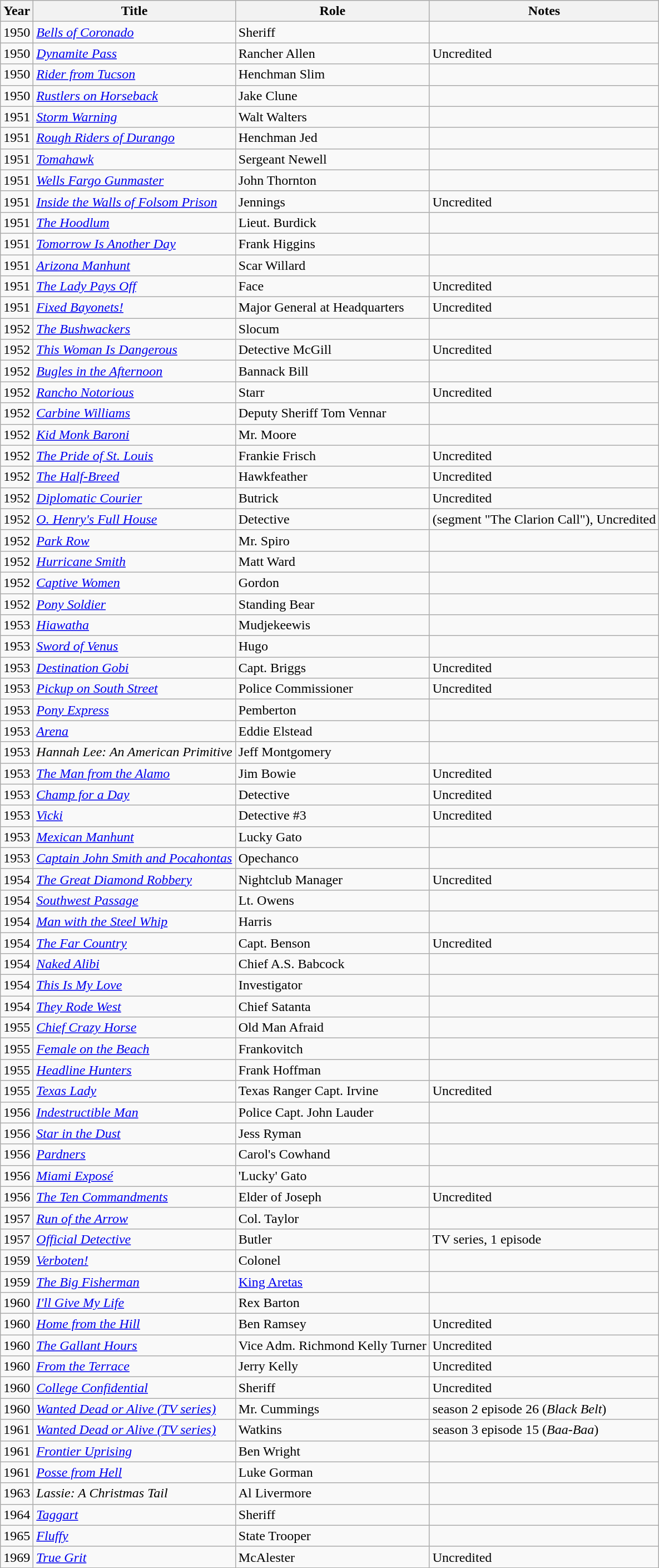<table class="wikitable">
<tr>
<th>Year</th>
<th>Title</th>
<th>Role</th>
<th>Notes</th>
</tr>
<tr>
<td>1950</td>
<td><em><a href='#'>Bells of Coronado</a></em></td>
<td>Sheriff</td>
<td></td>
</tr>
<tr>
<td>1950</td>
<td><em><a href='#'>Dynamite Pass</a></em></td>
<td>Rancher Allen</td>
<td>Uncredited</td>
</tr>
<tr>
<td>1950</td>
<td><em><a href='#'>Rider from Tucson</a></em></td>
<td>Henchman Slim</td>
<td></td>
</tr>
<tr>
<td>1950</td>
<td><em><a href='#'>Rustlers on Horseback</a></em></td>
<td>Jake Clune</td>
<td></td>
</tr>
<tr>
<td>1951</td>
<td><em><a href='#'>Storm Warning</a></em></td>
<td>Walt Walters</td>
<td></td>
</tr>
<tr>
<td>1951</td>
<td><em><a href='#'>Rough Riders of Durango</a></em></td>
<td>Henchman Jed</td>
<td></td>
</tr>
<tr>
<td>1951</td>
<td><em><a href='#'>Tomahawk</a></em></td>
<td>Sergeant Newell</td>
<td></td>
</tr>
<tr>
<td>1951</td>
<td><em><a href='#'>Wells Fargo Gunmaster</a></em></td>
<td>John Thornton</td>
<td></td>
</tr>
<tr>
<td>1951</td>
<td><em><a href='#'>Inside the Walls of Folsom Prison</a></em></td>
<td>Jennings</td>
<td>Uncredited</td>
</tr>
<tr>
<td>1951</td>
<td><em><a href='#'>The Hoodlum</a></em></td>
<td>Lieut. Burdick</td>
<td></td>
</tr>
<tr>
<td>1951</td>
<td><em><a href='#'>Tomorrow Is Another Day</a></em></td>
<td>Frank Higgins</td>
<td></td>
</tr>
<tr>
<td>1951</td>
<td><em><a href='#'>Arizona Manhunt</a></em></td>
<td>Scar Willard</td>
<td></td>
</tr>
<tr>
<td>1951</td>
<td><em><a href='#'>The Lady Pays Off</a></em></td>
<td>Face</td>
<td>Uncredited</td>
</tr>
<tr>
<td>1951</td>
<td><em><a href='#'>Fixed Bayonets!</a></em></td>
<td>Major General at Headquarters</td>
<td>Uncredited</td>
</tr>
<tr>
<td>1952</td>
<td><em><a href='#'>The Bushwackers</a></em></td>
<td>Slocum</td>
<td></td>
</tr>
<tr>
<td>1952</td>
<td><em><a href='#'>This Woman Is Dangerous</a></em></td>
<td>Detective McGill</td>
<td>Uncredited</td>
</tr>
<tr>
<td>1952</td>
<td><em><a href='#'>Bugles in the Afternoon</a></em></td>
<td>Bannack Bill</td>
<td></td>
</tr>
<tr>
<td>1952</td>
<td><em><a href='#'>Rancho Notorious</a></em></td>
<td>Starr</td>
<td>Uncredited</td>
</tr>
<tr>
<td>1952</td>
<td><em><a href='#'>Carbine Williams</a></em></td>
<td>Deputy Sheriff Tom Vennar</td>
<td></td>
</tr>
<tr>
<td>1952</td>
<td><em><a href='#'>Kid Monk Baroni</a></em></td>
<td>Mr. Moore</td>
<td></td>
</tr>
<tr>
<td>1952</td>
<td><em><a href='#'>The Pride of St. Louis</a></em></td>
<td>Frankie Frisch</td>
<td>Uncredited</td>
</tr>
<tr>
<td>1952</td>
<td><em><a href='#'>The Half-Breed</a></em></td>
<td>Hawkfeather</td>
<td>Uncredited</td>
</tr>
<tr>
<td>1952</td>
<td><em><a href='#'>Diplomatic Courier</a></em></td>
<td>Butrick</td>
<td>Uncredited</td>
</tr>
<tr>
<td>1952</td>
<td><em><a href='#'>O. Henry's Full House</a></em></td>
<td>Detective</td>
<td>(segment "The Clarion Call"), Uncredited</td>
</tr>
<tr>
<td>1952</td>
<td><em><a href='#'>Park Row</a></em></td>
<td>Mr. Spiro</td>
<td></td>
</tr>
<tr>
<td>1952</td>
<td><em><a href='#'>Hurricane Smith</a></em></td>
<td>Matt Ward</td>
<td></td>
</tr>
<tr>
<td>1952</td>
<td><em><a href='#'>Captive Women</a></em></td>
<td>Gordon</td>
<td></td>
</tr>
<tr>
<td>1952</td>
<td><em><a href='#'>Pony Soldier</a></em></td>
<td>Standing Bear</td>
<td></td>
</tr>
<tr>
<td>1953</td>
<td><em><a href='#'>Hiawatha</a></em></td>
<td>Mudjekeewis</td>
<td></td>
</tr>
<tr>
<td>1953</td>
<td><em><a href='#'>Sword of Venus</a></em></td>
<td>Hugo</td>
<td></td>
</tr>
<tr>
<td>1953</td>
<td><em><a href='#'>Destination Gobi</a></em></td>
<td>Capt. Briggs</td>
<td>Uncredited</td>
</tr>
<tr>
<td>1953</td>
<td><em><a href='#'>Pickup on South Street</a></em></td>
<td>Police Commissioner</td>
<td>Uncredited</td>
</tr>
<tr>
<td>1953</td>
<td><em><a href='#'>Pony Express</a></em></td>
<td>Pemberton</td>
<td></td>
</tr>
<tr>
<td>1953</td>
<td><em><a href='#'>Arena</a></em></td>
<td>Eddie Elstead</td>
<td></td>
</tr>
<tr>
<td>1953</td>
<td><em>Hannah Lee: An American Primitive</em></td>
<td>Jeff Montgomery</td>
<td></td>
</tr>
<tr>
<td>1953</td>
<td><em><a href='#'>The Man from the Alamo</a></em></td>
<td>Jim Bowie</td>
<td>Uncredited</td>
</tr>
<tr>
<td>1953</td>
<td><em><a href='#'>Champ for a Day</a></em></td>
<td>Detective</td>
<td>Uncredited</td>
</tr>
<tr>
<td>1953</td>
<td><em><a href='#'>Vicki</a></em></td>
<td>Detective #3</td>
<td>Uncredited</td>
</tr>
<tr>
<td>1953</td>
<td><em><a href='#'>Mexican Manhunt</a></em></td>
<td>Lucky Gato</td>
<td></td>
</tr>
<tr>
<td>1953</td>
<td><em><a href='#'>Captain John Smith and Pocahontas</a></em></td>
<td>Opechanco</td>
<td></td>
</tr>
<tr>
<td>1954</td>
<td><em><a href='#'>The Great Diamond Robbery</a></em></td>
<td>Nightclub Manager</td>
<td>Uncredited</td>
</tr>
<tr>
<td>1954</td>
<td><em><a href='#'>Southwest Passage</a></em></td>
<td>Lt. Owens</td>
<td></td>
</tr>
<tr>
<td>1954</td>
<td><em><a href='#'>Man with the Steel Whip</a></em></td>
<td>Harris</td>
<td></td>
</tr>
<tr>
<td>1954</td>
<td><em><a href='#'>The Far Country</a></em></td>
<td>Capt. Benson</td>
<td>Uncredited</td>
</tr>
<tr>
<td>1954</td>
<td><em><a href='#'>Naked Alibi</a></em></td>
<td>Chief A.S. Babcock</td>
<td></td>
</tr>
<tr>
<td>1954</td>
<td><em><a href='#'>This Is My Love</a></em></td>
<td>Investigator</td>
<td></td>
</tr>
<tr>
<td>1954</td>
<td><em><a href='#'>They Rode West</a></em></td>
<td>Chief Satanta</td>
<td></td>
</tr>
<tr>
<td>1955</td>
<td><em><a href='#'>Chief Crazy Horse</a></em></td>
<td>Old Man Afraid</td>
<td></td>
</tr>
<tr>
<td>1955</td>
<td><em><a href='#'>Female on the Beach</a></em></td>
<td>Frankovitch</td>
<td></td>
</tr>
<tr>
<td>1955</td>
<td><em><a href='#'>Headline Hunters</a></em></td>
<td>Frank Hoffman</td>
<td></td>
</tr>
<tr>
<td>1955</td>
<td><em><a href='#'>Texas Lady</a></em></td>
<td>Texas Ranger Capt. Irvine</td>
<td>Uncredited</td>
</tr>
<tr>
<td>1956</td>
<td><em><a href='#'>Indestructible Man</a></em></td>
<td>Police Capt. John Lauder</td>
<td></td>
</tr>
<tr>
<td>1956</td>
<td><em><a href='#'>Star in the Dust</a></em></td>
<td>Jess Ryman</td>
<td></td>
</tr>
<tr>
<td>1956</td>
<td><em><a href='#'>Pardners</a></em></td>
<td>Carol's Cowhand</td>
<td></td>
</tr>
<tr>
<td>1956</td>
<td><em><a href='#'>Miami Exposé</a></em></td>
<td>'Lucky' Gato</td>
<td></td>
</tr>
<tr>
<td>1956</td>
<td><em><a href='#'>The Ten Commandments</a></em></td>
<td>Elder of Joseph</td>
<td>Uncredited</td>
</tr>
<tr>
<td>1957</td>
<td><em><a href='#'>Run of the Arrow</a></em></td>
<td>Col. Taylor</td>
<td></td>
</tr>
<tr>
<td>1957</td>
<td><em><a href='#'>Official Detective</a></em></td>
<td>Butler</td>
<td>TV series, 1 episode</td>
</tr>
<tr>
<td>1959</td>
<td><em><a href='#'>Verboten!</a></em></td>
<td>Colonel</td>
<td></td>
</tr>
<tr>
<td>1959</td>
<td><em><a href='#'>The Big Fisherman</a></em></td>
<td><a href='#'>King Aretas</a></td>
<td></td>
</tr>
<tr>
<td>1960</td>
<td><em><a href='#'>I'll Give My Life</a></em></td>
<td>Rex Barton</td>
<td></td>
</tr>
<tr>
<td>1960</td>
<td><em><a href='#'>Home from the Hill</a></em></td>
<td>Ben Ramsey</td>
<td>Uncredited</td>
</tr>
<tr>
<td>1960</td>
<td><em><a href='#'>The Gallant Hours</a></em></td>
<td>Vice Adm. Richmond Kelly Turner</td>
<td>Uncredited</td>
</tr>
<tr>
<td>1960</td>
<td><em><a href='#'>From the Terrace</a></em></td>
<td>Jerry Kelly</td>
<td>Uncredited</td>
</tr>
<tr>
<td>1960</td>
<td><em><a href='#'>College Confidential</a></em></td>
<td>Sheriff</td>
<td>Uncredited</td>
</tr>
<tr>
<td>1960</td>
<td><em><a href='#'>Wanted Dead or Alive (TV series)</a></em></td>
<td>Mr. Cummings</td>
<td>season 2 episode 26 (<em>Black Belt</em>)</td>
</tr>
<tr>
<td>1961</td>
<td><em><a href='#'>Wanted Dead or Alive (TV series)</a></em></td>
<td>Watkins</td>
<td>season 3 episode 15 (<em>Baa-Baa</em>)</td>
</tr>
<tr>
<td>1961</td>
<td><em><a href='#'>Frontier Uprising</a></em></td>
<td>Ben Wright</td>
<td></td>
</tr>
<tr>
<td>1961</td>
<td><em><a href='#'>Posse from Hell</a></em></td>
<td>Luke Gorman</td>
<td></td>
</tr>
<tr>
<td>1963</td>
<td><em>Lassie: A Christmas Tail</em></td>
<td>Al Livermore</td>
<td></td>
</tr>
<tr>
<td>1964</td>
<td><em><a href='#'>Taggart</a></em></td>
<td>Sheriff</td>
<td></td>
</tr>
<tr>
<td>1965</td>
<td><em><a href='#'>Fluffy</a></em></td>
<td>State Trooper</td>
<td></td>
</tr>
<tr>
<td>1969</td>
<td><em><a href='#'>True Grit</a></em></td>
<td>McAlester</td>
<td>Uncredited</td>
</tr>
</table>
